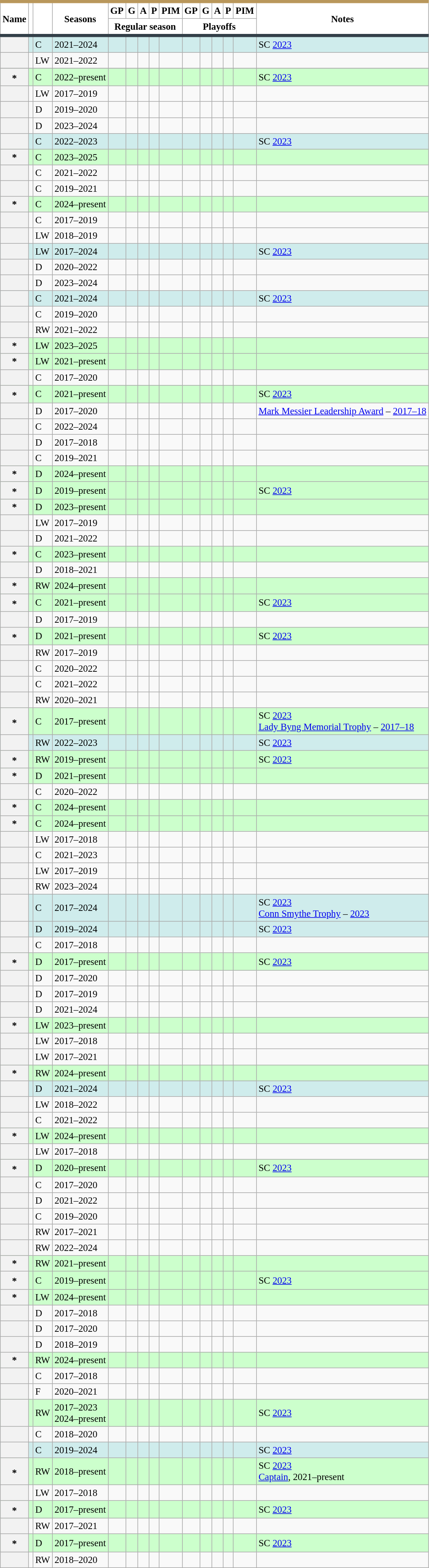<table class="wikitable sortable plainrowheaders" style="text-align:left; font-size:95%">
<tr style="background-color:#fff; border-top:#B9975B 5px solid;">
<th scope="col" style="background-color:#fff;" rowspan="2">Name</th>
<th scope="col" style="background-color:#fff;"rowspan="2"></th>
<th scope="col" style="background-color:#fff;" rowspan="2"></th>
<th scope="col" style="background-color:#fff;" rowspan="2">Seasons</th>
<th scope="col" style="background-color:#fff;">GP</th>
<th scope="col" style="background-color:#fff;">G</th>
<th scope="col" style="background-color:#fff;">A</th>
<th scope="col" style="background-color:#fff;">P</th>
<th scope="col" style="background-color:#fff;">PIM</th>
<th scope="col" style="background-color:#fff;">GP</th>
<th scope="col" style="background-color:#fff;">G</th>
<th scope="col" style="background-color:#fff;">A</th>
<th scope="col" style="background-color:#fff;">P</th>
<th scope="col" style="background-color:#fff;">PIM</th>
<th scope="col" style="background-color:#fff;" rowspan="2" class="unsortable">Notes</th>
</tr>
<tr class="unsortable" style="border-bottom:#333F48 5px solid;">
<th scope="colgroup" colspan="5" style="background-color:#fff;">Regular season</th>
<th scope="colgroup" colspan="5" style="background-color:#fff;">Playoffs</th>
</tr>
<tr bgcolor="#CFECEC">
<th scope="row"><sup></sup></th>
<td></td>
<td>C</td>
<td>2021–2024</td>
<td></td>
<td></td>
<td></td>
<td></td>
<td></td>
<td></td>
<td></td>
<td></td>
<td></td>
<td></td>
<td>SC <a href='#'>2023</a></td>
</tr>
<tr>
<th scope="row"></th>
<td></td>
<td>LW</td>
<td>2021–2022</td>
<td></td>
<td></td>
<td></td>
<td></td>
<td></td>
<td></td>
<td></td>
<td></td>
<td></td>
<td></td>
<td></td>
</tr>
<tr>
</tr>
<tr bgcolor="#CCFFCC">
<th scope="row">*<sup></sup></th>
<td></td>
<td>C</td>
<td>2022–present</td>
<td></td>
<td></td>
<td></td>
<td></td>
<td></td>
<td></td>
<td></td>
<td></td>
<td></td>
<td></td>
<td>SC <a href='#'>2023</a></td>
</tr>
<tr>
<th scope="row"></th>
<td></td>
<td>LW</td>
<td>2017–2019</td>
<td></td>
<td></td>
<td></td>
<td></td>
<td></td>
<td></td>
<td></td>
<td></td>
<td></td>
<td></td>
<td></td>
</tr>
<tr>
<th scope="row"></th>
<td></td>
<td>D</td>
<td>2019–2020</td>
<td></td>
<td></td>
<td></td>
<td></td>
<td></td>
<td></td>
<td></td>
<td></td>
<td></td>
<td></td>
<td></td>
</tr>
<tr>
<th scope="row"></th>
<td></td>
<td>D</td>
<td>2023–2024</td>
<td></td>
<td></td>
<td></td>
<td></td>
<td></td>
<td></td>
<td></td>
<td></td>
<td></td>
<td></td>
<td></td>
</tr>
<tr bgcolor="#CFECEC">
<th scope="row"><sup></sup></th>
<td></td>
<td>C</td>
<td>2022–2023</td>
<td></td>
<td></td>
<td></td>
<td></td>
<td></td>
<td></td>
<td></td>
<td></td>
<td></td>
<td></td>
<td>SC <a href='#'>2023</a></td>
</tr>
<tr bgcolor="#CCFFCC">
<th scope="row">*</th>
<td></td>
<td>C</td>
<td>2023–2025</td>
<td></td>
<td></td>
<td></td>
<td></td>
<td></td>
<td></td>
<td></td>
<td></td>
<td></td>
<td></td>
<td></td>
</tr>
<tr>
<th scope="row"></th>
<td></td>
<td>C</td>
<td>2021–2022</td>
<td></td>
<td></td>
<td></td>
<td></td>
<td></td>
<td></td>
<td></td>
<td></td>
<td></td>
<td></td>
<td></td>
</tr>
<tr>
<th scope="row"></th>
<td></td>
<td>C</td>
<td>2019–2021</td>
<td></td>
<td></td>
<td></td>
<td></td>
<td></td>
<td></td>
<td></td>
<td></td>
<td></td>
<td></td>
<td></td>
</tr>
<tr bgcolor="#CCFFCC">
<th scope="row">*</th>
<td></td>
<td>C</td>
<td>2024–present</td>
<td></td>
<td></td>
<td></td>
<td></td>
<td></td>
<td></td>
<td></td>
<td></td>
<td></td>
<td></td>
<td></td>
</tr>
<tr>
<th scope="row"></th>
<td></td>
<td>C</td>
<td>2017–2019</td>
<td></td>
<td></td>
<td></td>
<td></td>
<td></td>
<td></td>
<td></td>
<td></td>
<td></td>
<td></td>
<td></td>
</tr>
<tr>
<th scope="row"></th>
<td></td>
<td>LW</td>
<td>2018–2019</td>
<td></td>
<td></td>
<td></td>
<td></td>
<td></td>
<td></td>
<td></td>
<td></td>
<td></td>
<td></td>
<td></td>
</tr>
<tr bgcolor="#CFECEC">
<th scope="row"><sup></sup></th>
<td></td>
<td>LW</td>
<td>2017–2024</td>
<td></td>
<td></td>
<td></td>
<td></td>
<td></td>
<td></td>
<td></td>
<td></td>
<td></td>
<td></td>
<td>SC <a href='#'>2023</a></td>
</tr>
<tr>
<th scope="row"></th>
<td></td>
<td>D</td>
<td>2020–2022</td>
<td></td>
<td></td>
<td></td>
<td></td>
<td></td>
<td></td>
<td></td>
<td></td>
<td></td>
<td></td>
<td></td>
</tr>
<tr>
<th scope="row"></th>
<td></td>
<td>D</td>
<td>2023–2024</td>
<td></td>
<td></td>
<td></td>
<td></td>
<td></td>
<td></td>
<td></td>
<td></td>
<td></td>
<td></td>
<td></td>
</tr>
<tr bgcolor="#CFECEC">
<th scope="row"><sup></sup></th>
<td></td>
<td>C</td>
<td>2021–2024</td>
<td></td>
<td></td>
<td></td>
<td></td>
<td></td>
<td></td>
<td></td>
<td></td>
<td></td>
<td></td>
<td>SC <a href='#'>2023</a></td>
</tr>
<tr>
<th scope="row"></th>
<td></td>
<td>C</td>
<td>2019–2020</td>
<td></td>
<td></td>
<td></td>
<td></td>
<td></td>
<td></td>
<td></td>
<td></td>
<td></td>
<td></td>
<td></td>
</tr>
<tr>
<th scope="row"></th>
<td></td>
<td>RW</td>
<td>2021–2022</td>
<td></td>
<td></td>
<td></td>
<td></td>
<td></td>
<td></td>
<td></td>
<td></td>
<td></td>
<td></td>
<td></td>
</tr>
<tr bgcolor="#CCFFCC">
<th scope="row">*</th>
<td></td>
<td>LW</td>
<td>2023–2025</td>
<td></td>
<td></td>
<td></td>
<td></td>
<td></td>
<td></td>
<td></td>
<td></td>
<td></td>
<td></td>
<td></td>
</tr>
<tr bgcolor="#CCFFCC">
<th scope="row">*</th>
<td></td>
<td>LW</td>
<td>2021–present</td>
<td></td>
<td></td>
<td></td>
<td></td>
<td></td>
<td></td>
<td></td>
<td></td>
<td></td>
<td></td>
<td></td>
</tr>
<tr>
<th scope="row"></th>
<td></td>
<td>C</td>
<td>2017–2020</td>
<td></td>
<td></td>
<td></td>
<td></td>
<td></td>
<td></td>
<td></td>
<td></td>
<td></td>
<td></td>
<td></td>
</tr>
<tr bgcolor="#CCFFCC">
<th scope="row">*<sup></sup></th>
<td></td>
<td>C</td>
<td>2021–present</td>
<td></td>
<td></td>
<td></td>
<td></td>
<td></td>
<td></td>
<td></td>
<td></td>
<td></td>
<td></td>
<td>SC <a href='#'>2023</a></td>
</tr>
<tr>
<th scope="row"></th>
<td></td>
<td>D</td>
<td>2017–2020</td>
<td></td>
<td></td>
<td></td>
<td></td>
<td></td>
<td></td>
<td></td>
<td></td>
<td></td>
<td></td>
<td><a href='#'>Mark Messier Leadership Award</a> – <a href='#'>2017–18</a></td>
</tr>
<tr>
<th scope="row"></th>
<td></td>
<td>C</td>
<td>2022–2024</td>
<td></td>
<td></td>
<td></td>
<td></td>
<td></td>
<td></td>
<td></td>
<td></td>
<td></td>
<td></td>
<td></td>
</tr>
<tr>
<th scope="row"></th>
<td></td>
<td>D</td>
<td>2017–2018</td>
<td></td>
<td></td>
<td></td>
<td></td>
<td></td>
<td></td>
<td></td>
<td></td>
<td></td>
<td></td>
<td></td>
</tr>
<tr>
<th scope="row"></th>
<td></td>
<td>C</td>
<td>2019–2021</td>
<td></td>
<td></td>
<td></td>
<td></td>
<td></td>
<td></td>
<td></td>
<td></td>
<td></td>
<td></td>
<td></td>
</tr>
<tr bgcolor="#CCFFCC">
<th scope="row">*</th>
<td></td>
<td>D</td>
<td>2024–present</td>
<td></td>
<td></td>
<td></td>
<td></td>
<td></td>
<td></td>
<td></td>
<td></td>
<td></td>
<td></td>
<td></td>
</tr>
<tr bgcolor="#CCFFCC">
<th scope="row">*<sup></sup></th>
<td></td>
<td>D</td>
<td>2019–present</td>
<td></td>
<td></td>
<td></td>
<td></td>
<td></td>
<td></td>
<td></td>
<td></td>
<td></td>
<td></td>
<td>SC <a href='#'>2023</a></td>
</tr>
<tr bgcolor="#CCFFCC">
<th scope="row">*</th>
<td></td>
<td>D</td>
<td>2023–present</td>
<td></td>
<td></td>
<td></td>
<td></td>
<td></td>
<td></td>
<td></td>
<td></td>
<td></td>
<td></td>
<td></td>
</tr>
<tr>
<th scope="row"></th>
<td></td>
<td>LW</td>
<td>2017–2019</td>
<td></td>
<td></td>
<td></td>
<td></td>
<td></td>
<td></td>
<td></td>
<td></td>
<td></td>
<td></td>
<td></td>
</tr>
<tr>
<th scope="row"></th>
<td></td>
<td>D</td>
<td>2021–2022</td>
<td></td>
<td></td>
<td></td>
<td></td>
<td></td>
<td></td>
<td></td>
<td></td>
<td></td>
<td></td>
<td></td>
</tr>
<tr bgcolor="#CCFFCC">
<th scope="row">*</th>
<td></td>
<td>C</td>
<td>2023–present</td>
<td></td>
<td></td>
<td></td>
<td></td>
<td></td>
<td></td>
<td></td>
<td></td>
<td></td>
<td></td>
<td></td>
</tr>
<tr>
<th scope="row"></th>
<td></td>
<td>D</td>
<td>2018–2021</td>
<td></td>
<td></td>
<td></td>
<td></td>
<td></td>
<td></td>
<td></td>
<td></td>
<td></td>
<td></td>
<td></td>
</tr>
<tr bgcolor="#CCFFCC">
<th scope="row">*</th>
<td></td>
<td>RW</td>
<td>2024–present</td>
<td></td>
<td></td>
<td></td>
<td></td>
<td></td>
<td></td>
<td></td>
<td></td>
<td></td>
<td></td>
<td></td>
</tr>
<tr bgcolor="#CCFFCC">
<th scope="row">*<sup></sup></th>
<td></td>
<td>C</td>
<td>2021–present</td>
<td></td>
<td></td>
<td></td>
<td></td>
<td></td>
<td></td>
<td></td>
<td></td>
<td></td>
<td></td>
<td>SC <a href='#'>2023</a></td>
</tr>
<tr>
<th scope="row"></th>
<td></td>
<td>D</td>
<td>2017–2019</td>
<td></td>
<td></td>
<td></td>
<td></td>
<td></td>
<td></td>
<td></td>
<td></td>
<td></td>
<td></td>
<td></td>
</tr>
<tr bgcolor="#CCFFCC">
<th scope="row">*<sup></sup></th>
<td></td>
<td>D</td>
<td>2021–present</td>
<td></td>
<td></td>
<td></td>
<td></td>
<td></td>
<td></td>
<td></td>
<td></td>
<td></td>
<td></td>
<td>SC <a href='#'>2023</a></td>
</tr>
<tr>
<th scope="row"></th>
<td></td>
<td>RW</td>
<td>2017–2019</td>
<td></td>
<td></td>
<td></td>
<td></td>
<td></td>
<td></td>
<td></td>
<td></td>
<td></td>
<td></td>
<td></td>
</tr>
<tr>
<th scope="row"></th>
<td></td>
<td>C</td>
<td>2020–2022</td>
<td></td>
<td></td>
<td></td>
<td></td>
<td></td>
<td></td>
<td></td>
<td></td>
<td></td>
<td></td>
<td></td>
</tr>
<tr>
<th scope="row"></th>
<td></td>
<td>C</td>
<td>2021–2022</td>
<td></td>
<td></td>
<td></td>
<td></td>
<td></td>
<td></td>
<td></td>
<td></td>
<td></td>
<td></td>
<td></td>
</tr>
<tr>
<th scope="row"></th>
<td></td>
<td>RW</td>
<td>2020–2021</td>
<td></td>
<td></td>
<td></td>
<td></td>
<td></td>
<td></td>
<td></td>
<td></td>
<td></td>
<td></td>
<td></td>
</tr>
<tr bgcolor="#CCFFCC">
<th scope="row">*<sup></sup></th>
<td></td>
<td>C</td>
<td>2017–present</td>
<td></td>
<td></td>
<td></td>
<td></td>
<td></td>
<td></td>
<td></td>
<td></td>
<td></td>
<td></td>
<td>SC <a href='#'>2023</a><br><a href='#'>Lady Byng  Memorial Trophy</a> – <a href='#'>2017–18</a></td>
</tr>
<tr bgcolor="#CFECEC">
<th scope="row"><sup></sup></th>
<td></td>
<td>RW</td>
<td>2022–2023</td>
<td></td>
<td></td>
<td></td>
<td></td>
<td></td>
<td></td>
<td></td>
<td></td>
<td></td>
<td></td>
<td>SC <a href='#'>2023</a></td>
</tr>
<tr bgcolor="#CCFFCC">
<th scope="row">*<sup></sup></th>
<td></td>
<td>RW</td>
<td>2019–present</td>
<td></td>
<td></td>
<td></td>
<td></td>
<td></td>
<td></td>
<td></td>
<td></td>
<td></td>
<td></td>
<td>SC <a href='#'>2023</a></td>
</tr>
<tr bgcolor="#CCFFCC">
<th scope="row">*</th>
<td></td>
<td>D</td>
<td>2021–present</td>
<td></td>
<td></td>
<td></td>
<td></td>
<td></td>
<td></td>
<td></td>
<td></td>
<td></td>
<td></td>
<td></td>
</tr>
<tr>
<th scope="row"></th>
<td></td>
<td>C</td>
<td>2020–2022</td>
<td></td>
<td></td>
<td></td>
<td></td>
<td></td>
<td></td>
<td></td>
<td></td>
<td></td>
<td></td>
<td></td>
</tr>
<tr bgcolor="#CCFFCC">
<th scope="row">*</th>
<td></td>
<td>C</td>
<td>2024–present</td>
<td></td>
<td></td>
<td></td>
<td></td>
<td></td>
<td></td>
<td></td>
<td></td>
<td></td>
<td></td>
<td></td>
</tr>
<tr bgcolor="#CCFFCC">
<th scope="row">*</th>
<td></td>
<td>C</td>
<td>2024–present</td>
<td></td>
<td></td>
<td></td>
<td></td>
<td></td>
<td></td>
<td></td>
<td></td>
<td></td>
<td></td>
<td></td>
</tr>
<tr>
<th scope="row"></th>
<td></td>
<td>LW</td>
<td>2017–2018</td>
<td></td>
<td></td>
<td></td>
<td></td>
<td></td>
<td></td>
<td></td>
<td></td>
<td></td>
<td></td>
<td></td>
</tr>
<tr>
<th scope="row"></th>
<td></td>
<td>C</td>
<td>2021–2023</td>
<td></td>
<td></td>
<td></td>
<td></td>
<td></td>
<td></td>
<td></td>
<td></td>
<td></td>
<td></td>
<td></td>
</tr>
<tr>
<th scope="row"></th>
<td></td>
<td>LW</td>
<td>2017–2019</td>
<td></td>
<td></td>
<td></td>
<td></td>
<td></td>
<td></td>
<td></td>
<td></td>
<td></td>
<td></td>
<td></td>
</tr>
<tr>
<th scope="row"></th>
<td></td>
<td>RW</td>
<td>2023–2024</td>
<td></td>
<td></td>
<td></td>
<td></td>
<td></td>
<td></td>
<td></td>
<td></td>
<td></td>
<td></td>
<td></td>
</tr>
<tr bgcolor="#CFECEC">
<th scope="row"><sup></sup></th>
<td></td>
<td>C</td>
<td>2017–2024</td>
<td></td>
<td></td>
<td></td>
<td></td>
<td></td>
<td></td>
<td></td>
<td></td>
<td></td>
<td></td>
<td>SC <a href='#'>2023</a><br><a href='#'>Conn Smythe Trophy</a> – <a href='#'>2023</a></td>
</tr>
<tr bgcolor="#CFECEC">
<th scope="row"><sup></sup></th>
<td></td>
<td>D</td>
<td>2019–2024</td>
<td></td>
<td></td>
<td></td>
<td></td>
<td></td>
<td></td>
<td></td>
<td></td>
<td></td>
<td></td>
<td>SC <a href='#'>2023</a></td>
</tr>
<tr>
<th scope="row"></th>
<td></td>
<td>C</td>
<td>2017–2018</td>
<td></td>
<td></td>
<td></td>
<td></td>
<td></td>
<td></td>
<td></td>
<td></td>
<td></td>
<td></td>
<td></td>
</tr>
<tr bgcolor="#CCFFCC">
<th scope="row">*<sup></sup></th>
<td></td>
<td>D</td>
<td>2017–present</td>
<td></td>
<td></td>
<td></td>
<td></td>
<td></td>
<td></td>
<td></td>
<td></td>
<td></td>
<td></td>
<td>SC <a href='#'>2023</a></td>
</tr>
<tr>
<th scope="row"></th>
<td></td>
<td>D</td>
<td>2017–2020</td>
<td></td>
<td></td>
<td></td>
<td></td>
<td></td>
<td></td>
<td></td>
<td></td>
<td></td>
<td></td>
<td></td>
</tr>
<tr>
<th scope="row"></th>
<td></td>
<td>D</td>
<td>2017–2019</td>
<td></td>
<td></td>
<td></td>
<td></td>
<td></td>
<td></td>
<td></td>
<td></td>
<td></td>
<td></td>
<td></td>
</tr>
<tr>
<th scope="row"></th>
<td></td>
<td>D</td>
<td>2021–2024</td>
<td></td>
<td></td>
<td></td>
<td></td>
<td></td>
<td></td>
<td></td>
<td></td>
<td></td>
<td></td>
<td></td>
</tr>
<tr bgcolor="#CCFFCC">
<th scope="row">*</th>
<td></td>
<td>LW</td>
<td>2023–present</td>
<td></td>
<td></td>
<td></td>
<td></td>
<td></td>
<td></td>
<td></td>
<td></td>
<td></td>
<td></td>
<td></td>
</tr>
<tr>
<th scope="row"></th>
<td></td>
<td>LW</td>
<td>2017–2018</td>
<td></td>
<td></td>
<td></td>
<td></td>
<td></td>
<td></td>
<td></td>
<td></td>
<td></td>
<td></td>
<td></td>
</tr>
<tr>
<th scope="row"></th>
<td></td>
<td>LW</td>
<td>2017–2021</td>
<td></td>
<td></td>
<td></td>
<td></td>
<td></td>
<td></td>
<td></td>
<td></td>
<td></td>
<td></td>
<td></td>
</tr>
<tr bgcolor="#CCFFCC">
<th scope="row">*</th>
<td></td>
<td>RW</td>
<td>2024–present</td>
<td></td>
<td></td>
<td></td>
<td></td>
<td></td>
<td></td>
<td></td>
<td></td>
<td></td>
<td></td>
<td></td>
</tr>
<tr bgcolor="#CFECEC">
<th scope="row"><sup></sup></th>
<td></td>
<td>D</td>
<td>2021–2024</td>
<td></td>
<td></td>
<td></td>
<td></td>
<td></td>
<td></td>
<td></td>
<td></td>
<td></td>
<td></td>
<td>SC <a href='#'>2023</a></td>
</tr>
<tr>
<th scope="row"></th>
<td></td>
<td>LW</td>
<td>2018–2022</td>
<td></td>
<td></td>
<td></td>
<td></td>
<td></td>
<td></td>
<td></td>
<td></td>
<td></td>
<td></td>
<td></td>
</tr>
<tr>
<th scope="row"></th>
<td></td>
<td>C</td>
<td>2021–2022</td>
<td></td>
<td></td>
<td></td>
<td></td>
<td></td>
<td></td>
<td></td>
<td></td>
<td></td>
<td></td>
<td></td>
</tr>
<tr bgcolor="#CCFFCC">
<th scope="row">*</th>
<td></td>
<td>LW</td>
<td>2024–present</td>
<td></td>
<td></td>
<td></td>
<td></td>
<td></td>
<td></td>
<td></td>
<td></td>
<td></td>
<td></td>
<td></td>
</tr>
<tr>
<th scope="row"></th>
<td></td>
<td>LW</td>
<td>2017–2018</td>
<td></td>
<td></td>
<td></td>
<td></td>
<td></td>
<td></td>
<td></td>
<td></td>
<td></td>
<td></td>
<td></td>
</tr>
<tr bgcolor="#CCFFCC">
<th scope="row">*<sup></sup></th>
<td></td>
<td>D</td>
<td>2020–present</td>
<td></td>
<td></td>
<td></td>
<td></td>
<td></td>
<td></td>
<td></td>
<td></td>
<td></td>
<td></td>
<td>SC <a href='#'>2023</a></td>
</tr>
<tr>
<th scope="row"></th>
<td></td>
<td>C</td>
<td>2017–2020</td>
<td></td>
<td></td>
<td></td>
<td></td>
<td></td>
<td></td>
<td></td>
<td></td>
<td></td>
<td></td>
<td></td>
</tr>
<tr>
<th scope="row"></th>
<td></td>
<td>D</td>
<td>2021–2022</td>
<td></td>
<td></td>
<td></td>
<td></td>
<td></td>
<td></td>
<td></td>
<td></td>
<td></td>
<td></td>
<td></td>
</tr>
<tr>
<th scope="row"></th>
<td></td>
<td>C</td>
<td>2019–2020</td>
<td></td>
<td></td>
<td></td>
<td></td>
<td></td>
<td></td>
<td></td>
<td></td>
<td></td>
<td></td>
<td></td>
</tr>
<tr>
<th scope="row"></th>
<td></td>
<td>RW</td>
<td>2017–2021</td>
<td></td>
<td></td>
<td></td>
<td></td>
<td></td>
<td></td>
<td></td>
<td></td>
<td></td>
<td></td>
<td></td>
</tr>
<tr>
<th scope="row"></th>
<td></td>
<td>RW</td>
<td>2022–2024</td>
<td></td>
<td></td>
<td></td>
<td></td>
<td></td>
<td></td>
<td></td>
<td></td>
<td></td>
<td></td>
<td></td>
</tr>
<tr bgcolor="#CCFFCC">
<th scope="row">*</th>
<td></td>
<td>RW</td>
<td>2021–present</td>
<td></td>
<td></td>
<td></td>
<td></td>
<td></td>
<td></td>
<td></td>
<td></td>
<td></td>
<td></td>
<td></td>
</tr>
<tr bgcolor="#CCFFCC">
<th scope="row">*<sup></sup></th>
<td></td>
<td>C</td>
<td>2019–present</td>
<td></td>
<td></td>
<td></td>
<td></td>
<td></td>
<td></td>
<td></td>
<td></td>
<td></td>
<td></td>
<td>SC <a href='#'>2023</a></td>
</tr>
<tr bgcolor="#CCFFCC">
<th scope="row">*</th>
<td></td>
<td>LW</td>
<td>2024–present</td>
<td></td>
<td></td>
<td></td>
<td></td>
<td></td>
<td></td>
<td></td>
<td></td>
<td></td>
<td></td>
<td></td>
</tr>
<tr>
<th scope="row"></th>
<td></td>
<td>D</td>
<td>2017–2018</td>
<td></td>
<td></td>
<td></td>
<td></td>
<td></td>
<td></td>
<td></td>
<td></td>
<td></td>
<td></td>
<td></td>
</tr>
<tr>
<th scope="row"></th>
<td></td>
<td>D</td>
<td>2017–2020</td>
<td></td>
<td></td>
<td></td>
<td></td>
<td></td>
<td></td>
<td></td>
<td></td>
<td></td>
<td></td>
<td></td>
</tr>
<tr>
<th scope="row"></th>
<td></td>
<td>D</td>
<td>2018–2019</td>
<td></td>
<td></td>
<td></td>
<td></td>
<td></td>
<td></td>
<td></td>
<td></td>
<td></td>
<td></td>
<td></td>
</tr>
<tr bgcolor="#CCFFCC">
<th scope="row">*</th>
<td></td>
<td>RW</td>
<td>2024–present</td>
<td></td>
<td></td>
<td></td>
<td></td>
<td></td>
<td></td>
<td></td>
<td></td>
<td></td>
<td></td>
<td></td>
</tr>
<tr>
<th scope="row"></th>
<td></td>
<td>C</td>
<td>2017–2018</td>
<td></td>
<td></td>
<td></td>
<td></td>
<td></td>
<td></td>
<td></td>
<td></td>
<td></td>
<td></td>
<td></td>
</tr>
<tr>
<th scope="row"></th>
<td></td>
<td>F</td>
<td>2020–2021</td>
<td></td>
<td></td>
<td></td>
<td></td>
<td></td>
<td></td>
<td></td>
<td></td>
<td></td>
<td></td>
<td></td>
</tr>
<tr bgcolor="#CCFFCC">
<th scope="row"><sup></sup></th>
<td></td>
<td>RW</td>
<td>2017–2023<br>2024–present</td>
<td></td>
<td></td>
<td></td>
<td></td>
<td></td>
<td></td>
<td></td>
<td></td>
<td></td>
<td></td>
<td>SC <a href='#'>2023</a></td>
</tr>
<tr>
<th scope="row"></th>
<td></td>
<td>C</td>
<td>2018–2020</td>
<td></td>
<td></td>
<td></td>
<td></td>
<td></td>
<td></td>
<td></td>
<td></td>
<td></td>
<td></td>
<td></td>
</tr>
<tr bgcolor="#CFECEC">
<th scope="row"><sup></sup></th>
<td></td>
<td>C</td>
<td>2019–2024</td>
<td></td>
<td></td>
<td></td>
<td></td>
<td></td>
<td></td>
<td></td>
<td></td>
<td></td>
<td></td>
<td>SC <a href='#'>2023</a></td>
</tr>
<tr bgcolor="#CCFFCC">
<th scope="row">*<sup></sup></th>
<td></td>
<td>RW</td>
<td>2018–present</td>
<td></td>
<td></td>
<td></td>
<td></td>
<td></td>
<td></td>
<td></td>
<td></td>
<td></td>
<td></td>
<td>SC <a href='#'>2023</a><br><a href='#'>Captain</a>, 2021–present</td>
</tr>
<tr>
<th scope="row"></th>
<td></td>
<td>LW</td>
<td>2017–2018</td>
<td></td>
<td></td>
<td></td>
<td></td>
<td></td>
<td></td>
<td></td>
<td></td>
<td></td>
<td></td>
<td></td>
</tr>
<tr bgcolor="#CCFFCC">
<th scope="row">*<sup></sup></th>
<td></td>
<td>D</td>
<td>2017–present</td>
<td></td>
<td></td>
<td></td>
<td></td>
<td></td>
<td></td>
<td></td>
<td></td>
<td></td>
<td></td>
<td>SC <a href='#'>2023</a></td>
</tr>
<tr>
<th scope="row"></th>
<td></td>
<td>RW</td>
<td>2017–2021</td>
<td></td>
<td></td>
<td></td>
<td></td>
<td></td>
<td></td>
<td></td>
<td></td>
<td></td>
<td></td>
<td></td>
</tr>
<tr bgcolor="#CCFFCC">
<th scope="row">*<sup></sup></th>
<td></td>
<td>D</td>
<td>2017–present</td>
<td></td>
<td></td>
<td></td>
<td></td>
<td></td>
<td></td>
<td></td>
<td></td>
<td></td>
<td></td>
<td>SC <a href='#'>2023</a></td>
</tr>
<tr>
<th scope="row"></th>
<td></td>
<td>RW</td>
<td>2018–2020</td>
<td></td>
<td></td>
<td></td>
<td></td>
<td></td>
<td></td>
<td></td>
<td></td>
<td></td>
<td></td>
<td></td>
</tr>
</table>
